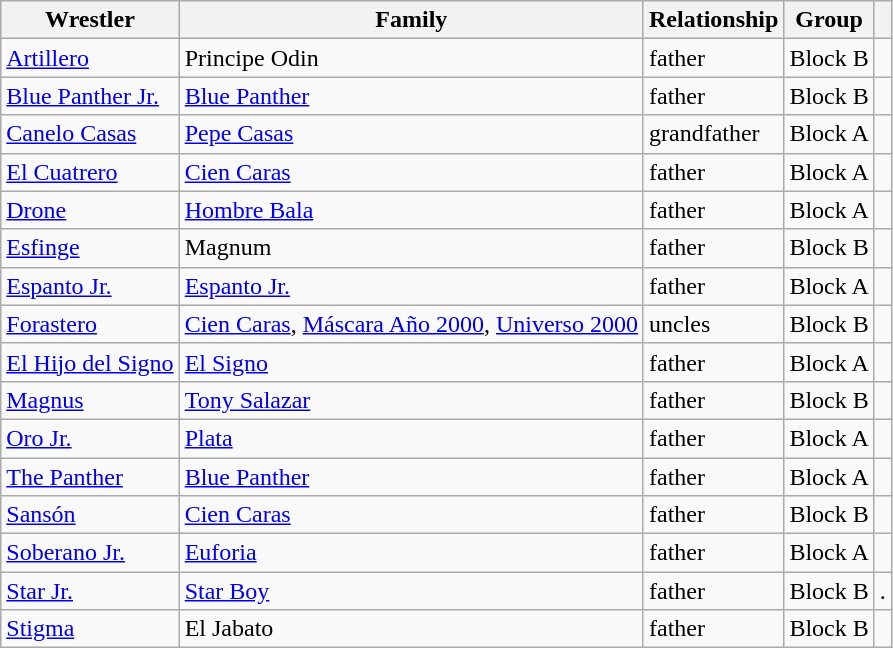<table class="wikitable" align="center">
<tr>
<th scope="col">Wrestler</th>
<th scope="col">Family</th>
<th scope="col">Relationship</th>
<th scope="col">Group</th>
<th class="unsortable" scope="col"></th>
</tr>
<tr>
<td><a href='#'>Artillero</a></td>
<td>Principe Odin</td>
<td>father</td>
<td>Block B</td>
<td></td>
</tr>
<tr>
<td><a href='#'>Blue Panther Jr.</a></td>
<td><a href='#'>Blue Panther</a></td>
<td>father</td>
<td>Block B</td>
<td></td>
</tr>
<tr>
<td><a href='#'>Canelo Casas</a></td>
<td><a href='#'>Pepe Casas</a></td>
<td>grandfather</td>
<td>Block A</td>
<td></td>
</tr>
<tr>
<td><a href='#'>El Cuatrero</a></td>
<td><a href='#'>Cien Caras</a></td>
<td>father</td>
<td>Block A</td>
<td></td>
</tr>
<tr>
<td><a href='#'>Drone</a></td>
<td><a href='#'>Hombre Bala</a></td>
<td>father</td>
<td>Block A</td>
<td></td>
</tr>
<tr>
<td><a href='#'>Esfinge</a></td>
<td>Magnum</td>
<td>father</td>
<td>Block B</td>
<td></td>
</tr>
<tr>
<td><a href='#'>Espanto Jr.</a></td>
<td><a href='#'>Espanto Jr.</a></td>
<td>father</td>
<td>Block A</td>
<td></td>
</tr>
<tr>
<td><a href='#'>Forastero</a></td>
<td><a href='#'>Cien Caras</a>, <a href='#'>Máscara Año 2000</a>, <a href='#'>Universo 2000</a></td>
<td>uncles</td>
<td>Block B</td>
<td></td>
</tr>
<tr>
<td><a href='#'>El Hijo del Signo</a></td>
<td><a href='#'>El Signo</a></td>
<td>father</td>
<td>Block A</td>
<td></td>
</tr>
<tr>
<td><a href='#'>Magnus</a></td>
<td><a href='#'>Tony Salazar</a></td>
<td>father</td>
<td>Block B</td>
<td></td>
</tr>
<tr>
<td><a href='#'>Oro Jr.</a></td>
<td><a href='#'>Plata</a></td>
<td>father</td>
<td>Block A</td>
<td></td>
</tr>
<tr>
<td><a href='#'>The Panther</a></td>
<td><a href='#'>Blue Panther</a></td>
<td>father</td>
<td>Block A</td>
<td></td>
</tr>
<tr>
<td><a href='#'>Sansón</a></td>
<td><a href='#'>Cien Caras</a></td>
<td>father</td>
<td>Block B</td>
<td></td>
</tr>
<tr>
<td><a href='#'>Soberano Jr.</a></td>
<td><a href='#'>Euforia</a></td>
<td>father</td>
<td>Block A</td>
<td></td>
</tr>
<tr>
<td><a href='#'>Star Jr.</a></td>
<td><a href='#'>Star Boy</a></td>
<td>father</td>
<td>Block B</td>
<td>.</td>
</tr>
<tr>
<td><a href='#'>Stigma</a></td>
<td>El Jabato</td>
<td>father</td>
<td>Block B</td>
<td></td>
</tr>
</table>
